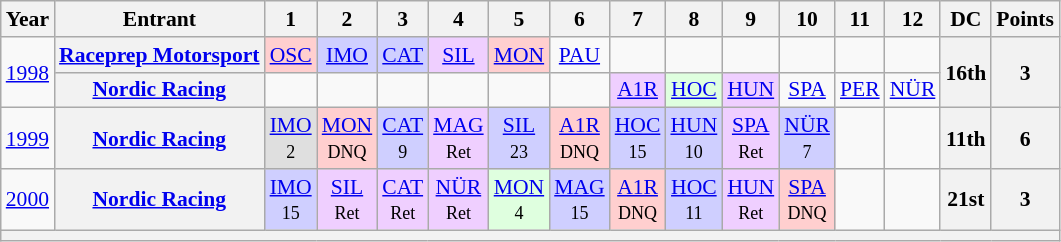<table class="wikitable" style="text-align:center; font-size:90%">
<tr>
<th>Year</th>
<th>Entrant</th>
<th>1</th>
<th>2</th>
<th>3</th>
<th>4</th>
<th>5</th>
<th>6</th>
<th>7</th>
<th>8</th>
<th>9</th>
<th>10</th>
<th>11</th>
<th>12</th>
<th>DC</th>
<th>Points</th>
</tr>
<tr>
<td rowspan="2"><a href='#'>1998</a></td>
<th><a href='#'>Raceprep Motorsport</a></th>
<td style="background:#FFCFCF;"><a href='#'>OSC</a><br></td>
<td style="background:#CFCFFF;"><a href='#'>IMO</a><br></td>
<td style="background:#CFCFFF;"><a href='#'>CAT</a><br></td>
<td style="background:#EFCFFF;"><a href='#'>SIL</a><br></td>
<td style="background:#FFCFCF;"><a href='#'>MON</a><br></td>
<td><a href='#'>PAU</a></td>
<td></td>
<td></td>
<td></td>
<td></td>
<td></td>
<td></td>
<th rowspan="2">16th</th>
<th rowspan="2">3</th>
</tr>
<tr>
<th><a href='#'>Nordic Racing</a></th>
<td></td>
<td></td>
<td></td>
<td></td>
<td></td>
<td></td>
<td style="background:#EFCFFF;"><a href='#'>A1R</a></td>
<td style="background:#DFFFDF;"><a href='#'>HOC</a><br></td>
<td style="background:#EFCFFF;"><a href='#'>HUN</a><br></td>
<td><a href='#'>SPA</a></td>
<td><a href='#'>PER</a></td>
<td><a href='#'>NÜR</a></td>
</tr>
<tr>
<td><a href='#'>1999</a></td>
<th><a href='#'>Nordic Racing</a></th>
<td style="background:#DFDFDF;"><a href='#'>IMO</a><br><small>2</small></td>
<td style="background:#FFCFCF;"><a href='#'>MON</a><br><small>DNQ</small></td>
<td style="background:#CFCFFF;"><a href='#'>CAT</a><br><small>9</small></td>
<td style="background:#EFCFFF;"><a href='#'>MAG</a><br><small>Ret</small></td>
<td style="background:#CFCFFF;"><a href='#'>SIL</a><br><small>23</small></td>
<td style="background:#FFCFCF;"><a href='#'>A1R</a><br><small>DNQ</small></td>
<td style="background:#CFCFFF;"><a href='#'>HOC</a><br><small>15</small></td>
<td style="background:#CFCFFF;"><a href='#'>HUN</a><br><small>10</small></td>
<td style="background:#EFCFFF;"><a href='#'>SPA</a><br><small>Ret</small></td>
<td style="background:#CFCFFF;"><a href='#'>NÜR</a><br><small>7</small></td>
<td></td>
<td></td>
<th>11th</th>
<th>6</th>
</tr>
<tr>
<td><a href='#'>2000</a></td>
<th><a href='#'>Nordic Racing</a></th>
<td style="background:#CFCFFF;"><a href='#'>IMO</a><br><small>15</small></td>
<td style="background:#EFCFFF;"><a href='#'>SIL</a><br><small>Ret</small></td>
<td style="background:#EFCFFF;"><a href='#'>CAT</a><br><small>Ret</small></td>
<td style="background:#EFCFFF;"><a href='#'>NÜR</a><br><small>Ret</small></td>
<td style="background:#DFFFDF;"><a href='#'>MON</a><br><small>4</small></td>
<td style="background:#CFCFFF;"><a href='#'>MAG</a><br><small>15</small></td>
<td style="background:#FFCFCF;"><a href='#'>A1R</a><br><small>DNQ</small></td>
<td style="background:#CFCFFF;"><a href='#'>HOC</a><br><small>11</small></td>
<td style="background:#EFCFFF;"><a href='#'>HUN</a><br><small>Ret</small></td>
<td style="background:#FFCFCF;"><a href='#'>SPA</a><br><small>DNQ</small></td>
<td></td>
<td></td>
<th>21st</th>
<th>3</th>
</tr>
<tr>
<th colspan="16"></th>
</tr>
</table>
